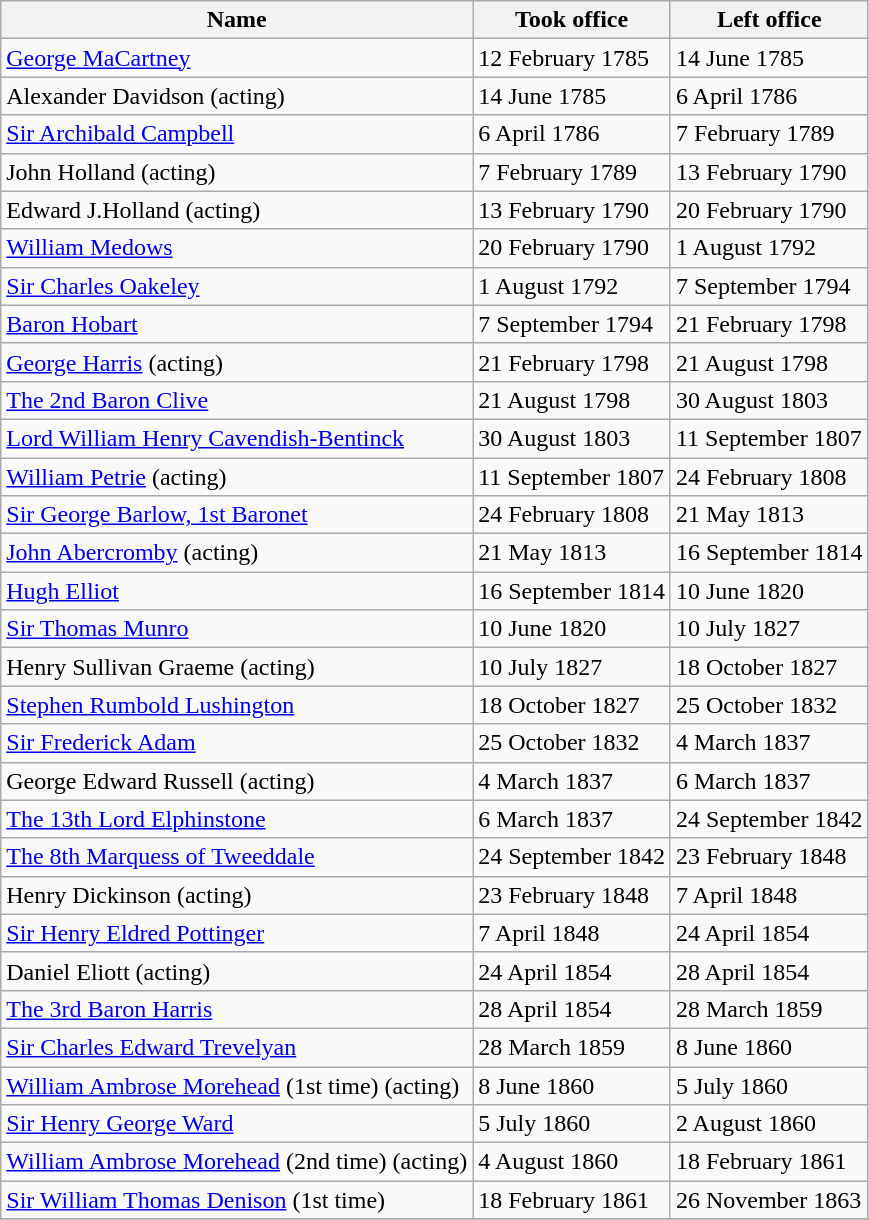<table class="wikitable">
<tr>
<th>Name</th>
<th>Took office</th>
<th>Left office</th>
</tr>
<tr>
<td><a href='#'>George MaCartney</a></td>
<td>12 February 1785</td>
<td>14 June 1785</td>
</tr>
<tr>
<td>Alexander Davidson (acting)</td>
<td>14 June 1785</td>
<td>6 April 1786</td>
</tr>
<tr>
<td><a href='#'>Sir Archibald Campbell</a></td>
<td>6 April 1786</td>
<td>7 February 1789</td>
</tr>
<tr>
<td>John Holland (acting)</td>
<td>7 February 1789</td>
<td>13 February 1790</td>
</tr>
<tr>
<td>Edward J.Holland (acting)</td>
<td>13 February 1790</td>
<td>20 February 1790</td>
</tr>
<tr>
<td><a href='#'>William Medows</a></td>
<td>20 February 1790</td>
<td>1 August 1792</td>
</tr>
<tr>
<td><a href='#'>Sir Charles Oakeley</a></td>
<td>1 August 1792</td>
<td>7 September 1794</td>
</tr>
<tr>
<td><a href='#'>Baron Hobart</a></td>
<td>7 September 1794</td>
<td>21 February 1798</td>
</tr>
<tr>
<td><a href='#'>George Harris</a> (acting)</td>
<td>21 February 1798</td>
<td>21 August 1798</td>
</tr>
<tr>
<td><a href='#'>The 2nd Baron Clive</a></td>
<td>21 August 1798</td>
<td>30 August 1803</td>
</tr>
<tr>
<td><a href='#'>Lord William Henry Cavendish-Bentinck</a></td>
<td>30 August 1803</td>
<td>11 September 1807</td>
</tr>
<tr>
<td><a href='#'>William Petrie</a> (acting)</td>
<td>11 September 1807</td>
<td>24 February 1808</td>
</tr>
<tr>
<td><a href='#'>Sir George Barlow, 1st Baronet</a></td>
<td>24 February 1808</td>
<td>21 May 1813</td>
</tr>
<tr>
<td><a href='#'>John Abercromby</a> (acting)</td>
<td>21 May 1813</td>
<td>16 September 1814</td>
</tr>
<tr>
<td><a href='#'>Hugh Elliot</a></td>
<td>16 September 1814</td>
<td>10 June 1820</td>
</tr>
<tr>
<td><a href='#'>Sir Thomas Munro</a></td>
<td>10 June 1820</td>
<td>10 July 1827</td>
</tr>
<tr>
<td>Henry Sullivan Graeme (acting)</td>
<td>10 July 1827</td>
<td>18 October 1827</td>
</tr>
<tr>
<td><a href='#'>Stephen Rumbold Lushington</a></td>
<td>18 October 1827</td>
<td>25 October 1832</td>
</tr>
<tr>
<td><a href='#'>Sir Frederick Adam</a></td>
<td>25 October 1832</td>
<td>4 March 1837</td>
</tr>
<tr>
<td>George Edward Russell (acting)</td>
<td>4 March 1837</td>
<td>6 March 1837</td>
</tr>
<tr>
<td><a href='#'>The 13th Lord Elphinstone</a></td>
<td>6 March 1837</td>
<td>24 September 1842</td>
</tr>
<tr>
<td><a href='#'>The 8th Marquess of Tweeddale</a></td>
<td>24 September 1842</td>
<td>23 February 1848</td>
</tr>
<tr>
<td>Henry Dickinson (acting)</td>
<td>23 February 1848</td>
<td>7 April 1848</td>
</tr>
<tr>
<td><a href='#'>Sir Henry Eldred Pottinger</a></td>
<td>7 April 1848</td>
<td>24 April 1854</td>
</tr>
<tr>
<td>Daniel Eliott (acting)</td>
<td>24 April 1854</td>
<td>28 April 1854</td>
</tr>
<tr>
<td><a href='#'>The 3rd Baron Harris</a></td>
<td>28 April 1854</td>
<td>28 March 1859</td>
</tr>
<tr>
<td><a href='#'>Sir Charles Edward Trevelyan</a></td>
<td>28 March 1859</td>
<td>8 June 1860</td>
</tr>
<tr>
<td><a href='#'>William Ambrose Morehead</a> (1st time) (acting)</td>
<td>8 June 1860</td>
<td>5 July 1860</td>
</tr>
<tr>
<td><a href='#'>Sir Henry George Ward</a></td>
<td>5 July 1860</td>
<td>2 August 1860</td>
</tr>
<tr>
<td><a href='#'>William Ambrose Morehead</a> (2nd time) (acting)</td>
<td>4 August 1860</td>
<td>18 February 1861</td>
</tr>
<tr>
<td><a href='#'>Sir William Thomas Denison</a> (1st time)</td>
<td>18 February 1861</td>
<td>26 November 1863</td>
</tr>
<tr>
</tr>
</table>
